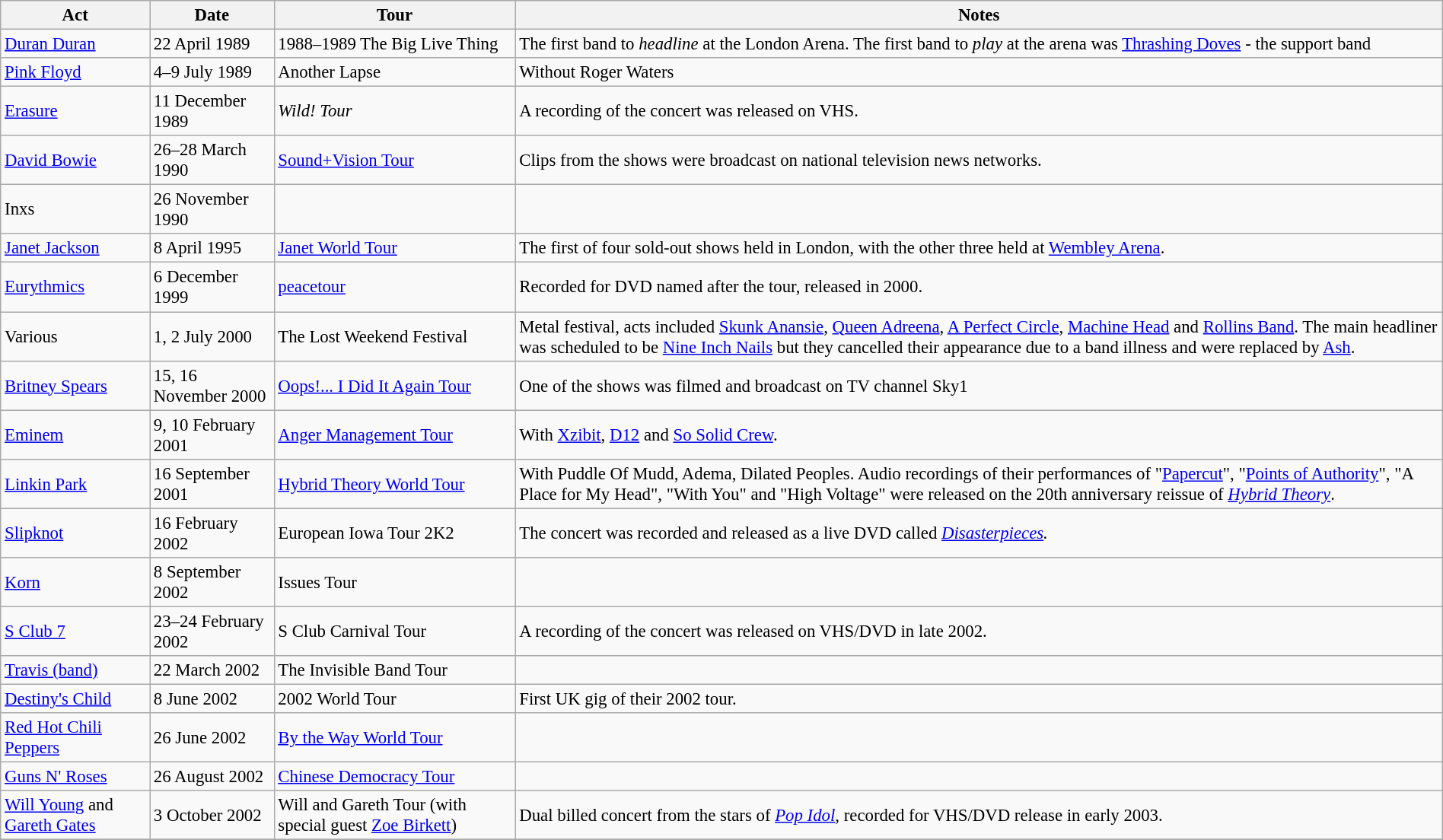<table class="wikitable" style="text-align:left; font-size:95%; width:100%;">
<tr>
<th>Act</th>
<th>Date</th>
<th>Tour</th>
<th>Notes</th>
</tr>
<tr>
<td><a href='#'>Duran Duran</a></td>
<td>22 April 1989</td>
<td>1988–1989 The Big Live Thing</td>
<td>The first band to <em>headline</em> at the London Arena. The first band to <em>play</em> at the arena was <a href='#'>Thrashing Doves</a> - the support band</td>
</tr>
<tr>
<td><a href='#'>Pink Floyd</a></td>
<td>4–9 July 1989</td>
<td>Another Lapse</td>
<td>Without Roger Waters</td>
</tr>
<tr>
<td><a href='#'>Erasure</a></td>
<td>11 December 1989</td>
<td><em>Wild! Tour</em></td>
<td>A recording of the concert was released on VHS.</td>
</tr>
<tr>
<td><a href='#'>David Bowie</a></td>
<td>26–28 March 1990</td>
<td><a href='#'>Sound+Vision Tour</a></td>
<td>Clips from the shows were broadcast on national television news networks.</td>
</tr>
<tr>
<td>Inxs</td>
<td>26 November 1990</td>
<td></td>
<td></td>
</tr>
<tr>
<td><a href='#'>Janet Jackson</a></td>
<td>8 April 1995</td>
<td><a href='#'>Janet World Tour</a></td>
<td>The first of four sold-out shows held in London, with the other three held at <a href='#'>Wembley Arena</a>.</td>
</tr>
<tr>
<td><a href='#'>Eurythmics</a></td>
<td>6 December 1999</td>
<td><a href='#'>peacetour</a></td>
<td>Recorded for DVD named after the tour, released in 2000.</td>
</tr>
<tr>
<td>Various</td>
<td>1, 2 July 2000</td>
<td>The Lost Weekend Festival</td>
<td>Metal festival, acts included <a href='#'>Skunk Anansie</a>, <a href='#'>Queen Adreena</a>, <a href='#'>A Perfect Circle</a>, <a href='#'>Machine Head</a> and <a href='#'>Rollins Band</a>. The main headliner was scheduled to be <a href='#'>Nine Inch Nails</a> but they cancelled their appearance due to a band illness and were replaced by <a href='#'>Ash</a>.</td>
</tr>
<tr>
<td><a href='#'>Britney Spears</a></td>
<td>15, 16 November 2000</td>
<td><a href='#'>Oops!... I Did It Again Tour</a></td>
<td>One of the shows was filmed and broadcast on TV channel Sky1</td>
</tr>
<tr>
<td><a href='#'>Eminem</a></td>
<td>9, 10 February 2001</td>
<td><a href='#'>Anger Management Tour</a></td>
<td>With <a href='#'>Xzibit</a>, <a href='#'>D12</a> and <a href='#'>So Solid Crew</a>.</td>
</tr>
<tr>
<td><a href='#'>Linkin Park</a></td>
<td>16 September 2001</td>
<td><a href='#'>Hybrid Theory World Tour</a></td>
<td>With Puddle Of Mudd, Adema, Dilated Peoples. Audio recordings of their performances of "<a href='#'>Papercut</a>", "<a href='#'>Points of Authority</a>", "A Place for My Head", "With You" and "High Voltage" were released on the 20th anniversary reissue of <em><a href='#'>Hybrid Theory</a></em>.</td>
</tr>
<tr>
<td><a href='#'>Slipknot</a></td>
<td>16 February 2002</td>
<td>European Iowa Tour 2K2</td>
<td>The concert was recorded and released as a live DVD called <em><a href='#'>Disasterpieces</a>.</em></td>
</tr>
<tr>
<td><a href='#'>Korn</a></td>
<td>8 September 2002</td>
<td>Issues Tour</td>
<td></td>
</tr>
<tr>
<td><a href='#'>S Club 7</a></td>
<td>23–24 February 2002</td>
<td>S Club Carnival Tour</td>
<td>A recording of the concert was released on VHS/DVD in late 2002.</td>
</tr>
<tr>
<td><a href='#'>Travis (band)</a></td>
<td>22 March 2002</td>
<td>The Invisible Band Tour</td>
<td></td>
</tr>
<tr>
<td><a href='#'>Destiny's Child</a></td>
<td>8 June 2002</td>
<td>2002 World Tour</td>
<td>First UK gig of their 2002 tour.</td>
</tr>
<tr>
<td><a href='#'>Red Hot Chili Peppers</a></td>
<td>26 June 2002</td>
<td><a href='#'>By the Way World Tour</a></td>
<td></td>
</tr>
<tr>
<td><a href='#'>Guns N' Roses</a></td>
<td>26 August 2002</td>
<td><a href='#'>Chinese Democracy Tour</a></td>
<td></td>
</tr>
<tr>
<td><a href='#'>Will Young</a> and <a href='#'>Gareth Gates</a></td>
<td>3 October 2002</td>
<td>Will and Gareth Tour (with special guest <a href='#'>Zoe Birkett</a>)</td>
<td>Dual billed concert from the stars of <em><a href='#'>Pop Idol</a></em>, recorded for VHS/DVD release in early 2003.</td>
</tr>
<tr>
</tr>
</table>
